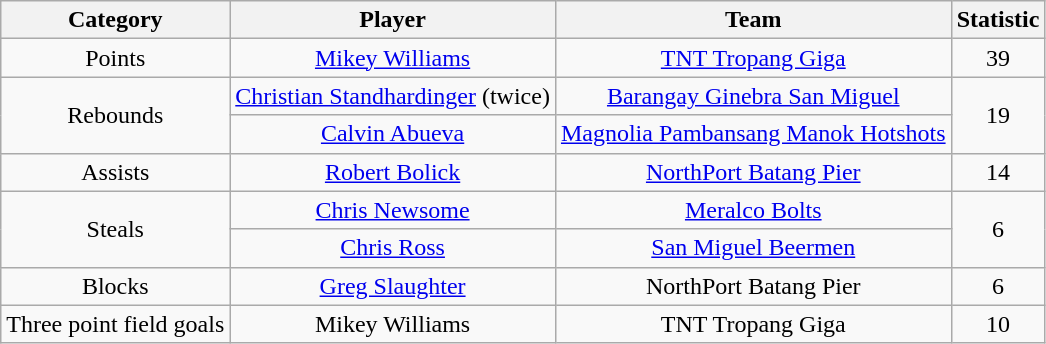<table class="wikitable" style="text-align:center">
<tr>
<th>Category</th>
<th>Player</th>
<th>Team</th>
<th>Statistic</th>
</tr>
<tr>
<td>Points</td>
<td><a href='#'>Mikey Williams</a></td>
<td><a href='#'>TNT Tropang Giga</a></td>
<td>39</td>
</tr>
<tr>
<td rowspan=2>Rebounds</td>
<td><a href='#'>Christian Standhardinger</a> (twice)</td>
<td><a href='#'>Barangay Ginebra San Miguel</a></td>
<td rowspan=2>19</td>
</tr>
<tr>
<td><a href='#'>Calvin Abueva</a></td>
<td><a href='#'>Magnolia Pambansang Manok Hotshots</a></td>
</tr>
<tr>
<td>Assists</td>
<td><a href='#'>Robert Bolick</a></td>
<td><a href='#'>NorthPort Batang Pier</a></td>
<td>14</td>
</tr>
<tr>
<td rowspan=2>Steals</td>
<td><a href='#'>Chris Newsome</a></td>
<td><a href='#'>Meralco Bolts</a></td>
<td rowspan=2>6</td>
</tr>
<tr>
<td><a href='#'>Chris Ross</a></td>
<td><a href='#'>San Miguel Beermen</a></td>
</tr>
<tr>
<td>Blocks</td>
<td><a href='#'>Greg Slaughter</a></td>
<td>NorthPort Batang Pier</td>
<td>6</td>
</tr>
<tr>
<td>Three point field goals</td>
<td>Mikey Williams</td>
<td>TNT Tropang Giga</td>
<td>10</td>
</tr>
</table>
